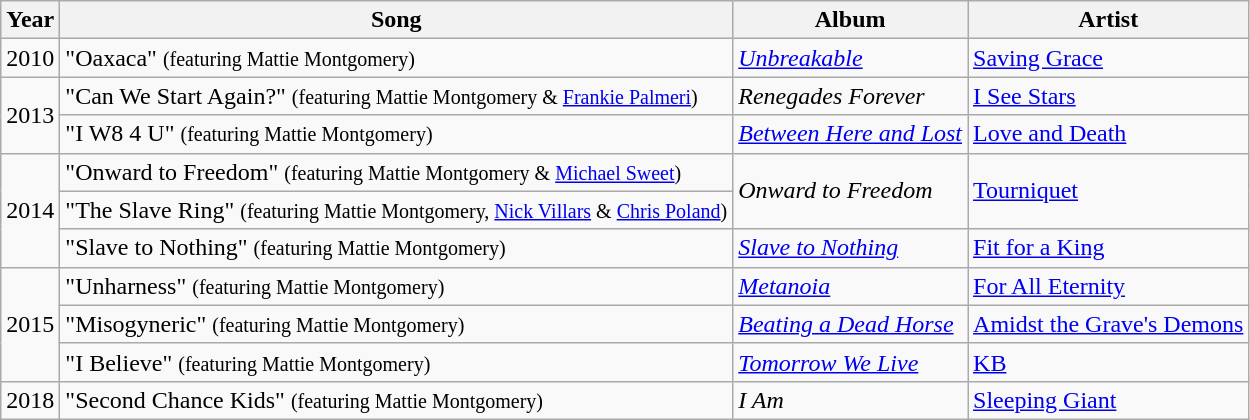<table class="wikitable">
<tr>
<th>Year</th>
<th>Song</th>
<th>Album</th>
<th>Artist</th>
</tr>
<tr>
<td>2010</td>
<td>"Oaxaca" <small>(featuring Mattie Montgomery)</small></td>
<td><em><a href='#'>Unbreakable</a></em></td>
<td><a href='#'>Saving Grace</a></td>
</tr>
<tr>
<td rowspan=2>2013</td>
<td>"Can We Start Again?" <small>(featuring Mattie Montgomery & <a href='#'>Frankie Palmeri</a>)</small></td>
<td><em>Renegades Forever</em></td>
<td><a href='#'>I See Stars</a></td>
</tr>
<tr>
<td>"I W8 4 U" <small>(featuring Mattie Montgomery)</small></td>
<td><em><a href='#'>Between Here and Lost</a></em></td>
<td><a href='#'>Love and Death</a></td>
</tr>
<tr>
<td rowspan=3>2014</td>
<td>"Onward to Freedom" <small>(featuring Mattie Montgomery & <a href='#'>Michael Sweet</a>)</small></td>
<td rowspan=2><em>Onward to Freedom</em></td>
<td rowspan=2><a href='#'>Tourniquet</a></td>
</tr>
<tr>
<td>"The Slave Ring" <small>(featuring Mattie Montgomery, <a href='#'>Nick Villars</a> & <a href='#'>Chris Poland</a>)</small></td>
</tr>
<tr>
<td>"Slave to Nothing" <small>(featuring Mattie Montgomery)</small></td>
<td><em><a href='#'>Slave to Nothing</a></em></td>
<td><a href='#'>Fit for a King</a></td>
</tr>
<tr>
<td rowspan=3>2015</td>
<td>"Unharness" <small>(featuring Mattie Montgomery)</small></td>
<td><em><a href='#'>Metanoia</a></em></td>
<td><a href='#'>For All Eternity</a></td>
</tr>
<tr>
<td>"Misogyneric" <small>(featuring Mattie Montgomery)</small></td>
<td><em><a href='#'>Beating a Dead Horse</a></em></td>
<td><a href='#'>Amidst the Grave's Demons</a></td>
</tr>
<tr>
<td>"I Believe" <small>(featuring Mattie Montgomery)</small></td>
<td><em><a href='#'>Tomorrow We Live</a></em></td>
<td><a href='#'>KB</a></td>
</tr>
<tr>
<td>2018</td>
<td>"Second Chance Kids" <small>(featuring Mattie Montgomery)</small></td>
<td><em>I Am</em></td>
<td><a href='#'>Sleeping Giant</a></td>
</tr>
</table>
